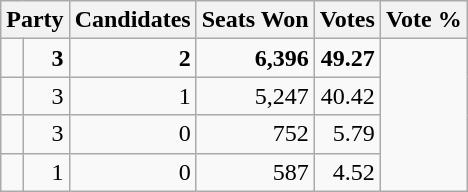<table class="wikitable" style="text-align: right;">
<tr>
<th colspan=2>Party</th>
<th scope="col" text-align="right">Candidates</th>
<th>Seats Won</th>
<th>Votes</th>
<th>Vote %</th>
</tr>
<tr style="font-weight: bold;">
<td></td>
<td>3</td>
<td>2</td>
<td>6,396</td>
<td>49.27</td>
</tr>
<tr>
<td></td>
<td>3</td>
<td>1</td>
<td>5,247</td>
<td>40.42</td>
</tr>
<tr>
<td></td>
<td>3</td>
<td>0</td>
<td>752</td>
<td>5.79</td>
</tr>
<tr>
<td></td>
<td>1</td>
<td>0</td>
<td>587</td>
<td>4.52</td>
</tr>
</table>
